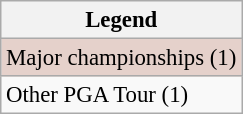<table class="wikitable" style="font-size:95%;">
<tr>
<th>Legend</th>
</tr>
<tr style="background:#e5d1cb;">
<td>Major championships (1)</td>
</tr>
<tr>
<td>Other PGA Tour (1)</td>
</tr>
</table>
